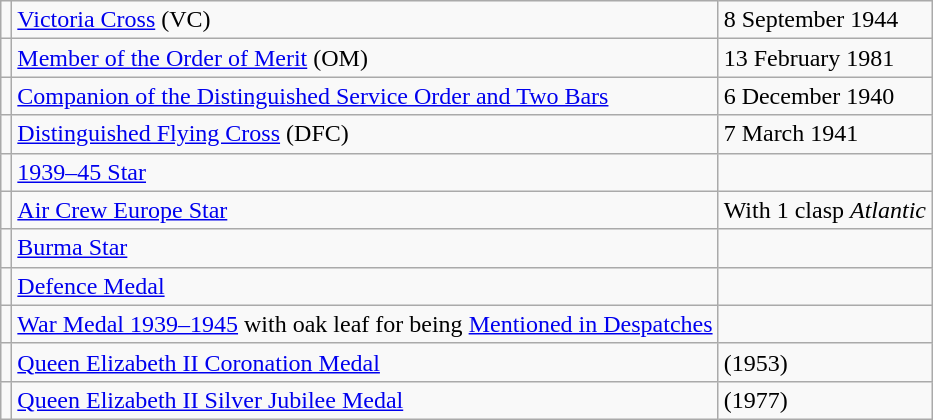<table class="wikitable">
<tr>
<td></td>
<td><a href='#'>Victoria Cross</a> (VC)</td>
<td>8 September 1944</td>
</tr>
<tr>
<td></td>
<td><a href='#'>Member of the Order of Merit</a> (OM)</td>
<td>13 February 1981</td>
</tr>
<tr>
<td></td>
<td><a href='#'>Companion of the Distinguished Service Order and Two Bars</a></td>
<td>6 December 1940</td>
</tr>
<tr>
<td></td>
<td><a href='#'>Distinguished Flying Cross</a> (DFC)</td>
<td>7 March 1941</td>
</tr>
<tr>
<td></td>
<td><a href='#'>1939–45 Star</a></td>
<td></td>
</tr>
<tr>
<td></td>
<td><a href='#'>Air Crew Europe Star</a></td>
<td>With 1 clasp <em>Atlantic</em></td>
</tr>
<tr>
<td></td>
<td><a href='#'>Burma Star</a></td>
<td></td>
</tr>
<tr>
<td></td>
<td><a href='#'>Defence Medal</a></td>
<td></td>
</tr>
<tr>
<td></td>
<td><a href='#'>War Medal 1939–1945</a> with oak leaf for being <a href='#'>Mentioned in Despatches</a></td>
<td></td>
</tr>
<tr>
<td></td>
<td><a href='#'>Queen Elizabeth II Coronation Medal</a></td>
<td>(1953)</td>
</tr>
<tr>
<td></td>
<td><a href='#'>Queen Elizabeth II Silver Jubilee Medal</a></td>
<td>(1977)</td>
</tr>
</table>
